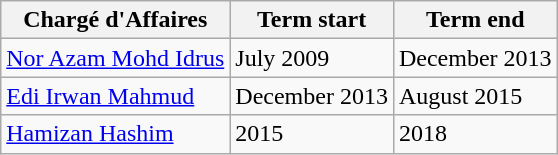<table class=wikitable>
<tr>
<th>Chargé d'Affaires</th>
<th>Term start</th>
<th>Term end</th>
</tr>
<tr>
<td><a href='#'>Nor Azam Mohd Idrus</a></td>
<td>July 2009</td>
<td>December 2013</td>
</tr>
<tr>
<td><a href='#'>Edi Irwan Mahmud</a></td>
<td>December 2013</td>
<td>August 2015</td>
</tr>
<tr>
<td><a href='#'>Hamizan Hashim</a></td>
<td>2015</td>
<td>2018</td>
</tr>
</table>
